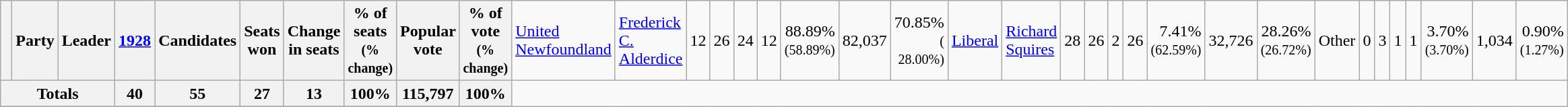<table class="wikitable">
<tr>
<th> </th>
<th>Party</th>
<th>Leader</th>
<th><a href='#'>1928</a></th>
<th>Candidates</th>
<th>Seats won</th>
<th>Change in seats</th>
<th>% of seats<br><small>(% change)</small></th>
<th>Popular vote</th>
<th>% of vote<br><small>(% change)</small><br></th>
<td><a href='#'>United Newfoundland</a></td>
<td><a href='#'>Frederick C. Alderdice</a></td>
<td align=right>12</td>
<td align=right>26</td>
<td align=right>24</td>
<td align=right>12</td>
<td align=right>88.89%<br><small>(58.89%)</small></td>
<td align=right>82,037</td>
<td align=right >70.85%<br><small>( 28.00%)</small><br></td>
<td><a href='#'>Liberal</a></td>
<td><a href='#'>Richard Squires</a></td>
<td align=right>28</td>
<td align=right>26</td>
<td align=right>2</td>
<td align=right>26</td>
<td align=right>7.41%<br><small>(62.59%)</small></td>
<td align=right>32,726</td>
<td align=right >28.26%<br><small>(26.72%)</small><br></td>
<td colspan="2">Other</td>
<td align=right>0</td>
<td align=right>3</td>
<td align=right>1</td>
<td align=right> 1</td>
<td align=right>3.70%<br><small>(3.70%)</small></td>
<td align=right>1,034</td>
<td align=right >0.90%<br><small>(1.27%)</small></td>
</tr>
<tr>
<th colspan="3">Totals</th>
<th align=right>40</th>
<th align=right>55</th>
<th align=right>27</th>
<th align=right> 13</th>
<th align=right>100%</th>
<th align=right>115,797</th>
<th align=right >100%</th>
</tr>
<tr>
</tr>
</table>
